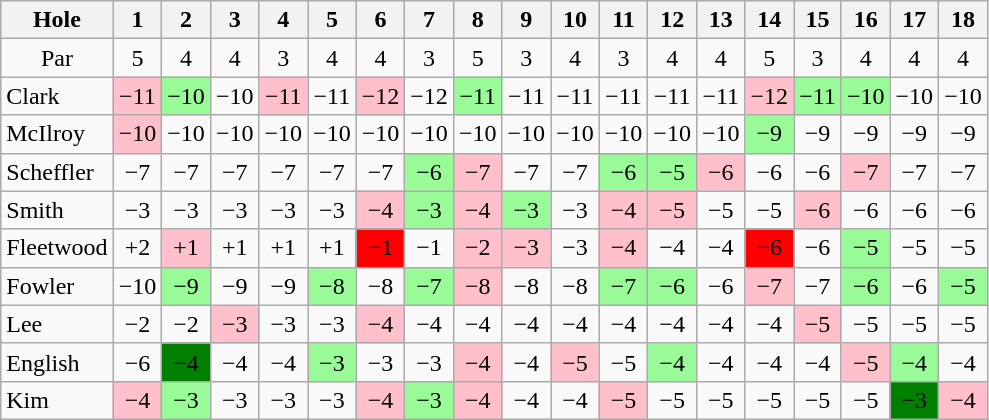<table class="wikitable" style="text-align:center">
<tr>
<th>Hole</th>
<th> 1 </th>
<th> 2 </th>
<th> 3 </th>
<th> 4 </th>
<th> 5 </th>
<th> 6 </th>
<th> 7 </th>
<th> 8 </th>
<th> 9 </th>
<th>10</th>
<th>11</th>
<th>12</th>
<th>13</th>
<th>14</th>
<th>15</th>
<th>16</th>
<th>17</th>
<th>18</th>
</tr>
<tr>
<td>Par</td>
<td>5</td>
<td>4</td>
<td>4</td>
<td>3</td>
<td>4</td>
<td>4</td>
<td>3</td>
<td>5</td>
<td>3</td>
<td>4</td>
<td>3</td>
<td>4</td>
<td>4</td>
<td>5</td>
<td>3</td>
<td>4</td>
<td>4</td>
<td>4</td>
</tr>
<tr>
<td align=left> Clark</td>
<td style="background: Pink;">−11</td>
<td style="background: PaleGreen;">−10</td>
<td>−10</td>
<td style="background: Pink;">−11</td>
<td>−11</td>
<td style="background: Pink;">−12</td>
<td>−12</td>
<td style="background: PaleGreen;">−11</td>
<td>−11</td>
<td>−11</td>
<td>−11</td>
<td>−11</td>
<td>−11</td>
<td style="background: Pink;">−12</td>
<td style="background: PaleGreen;">−11</td>
<td style="background: PaleGreen;">−10</td>
<td>−10</td>
<td>−10</td>
</tr>
<tr>
<td align=left> McIlroy</td>
<td style="background: Pink;">−10</td>
<td>−10</td>
<td>−10</td>
<td>−10</td>
<td>−10</td>
<td>−10</td>
<td>−10</td>
<td>−10</td>
<td>−10</td>
<td>−10</td>
<td>−10</td>
<td>−10</td>
<td>−10</td>
<td style="background: PaleGreen;">−9</td>
<td>−9</td>
<td>−9</td>
<td>−9</td>
<td>−9</td>
</tr>
<tr>
<td align=left> Scheffler</td>
<td>−7</td>
<td>−7</td>
<td>−7</td>
<td>−7</td>
<td>−7</td>
<td>−7</td>
<td style="background: PaleGreen;">−6</td>
<td style="background: Pink;">−7</td>
<td>−7</td>
<td>−7</td>
<td style="background: PaleGreen;">−6</td>
<td style="background: PaleGreen;">−5</td>
<td style="background: Pink;">−6</td>
<td>−6</td>
<td>−6</td>
<td style="background: Pink;">−7</td>
<td>−7</td>
<td>−7</td>
</tr>
<tr>
<td align=left> Smith</td>
<td>−3</td>
<td>−3</td>
<td>−3</td>
<td>−3</td>
<td>−3</td>
<td style="background: Pink;">−4</td>
<td style="background: PaleGreen;">−3</td>
<td style="background: Pink;">−4</td>
<td style="background: PaleGreen;">−3</td>
<td>−3</td>
<td style="background: Pink;">−4</td>
<td style="background: Pink;">−5</td>
<td>−5</td>
<td>−5</td>
<td style="background: Pink;">−6</td>
<td>−6</td>
<td>−6</td>
<td>−6</td>
</tr>
<tr>
<td align=left> Fleetwood</td>
<td>+2</td>
<td style="background: Pink;">+1</td>
<td>+1</td>
<td>+1</td>
<td>+1</td>
<td style="background: Red;">−1</td>
<td>−1</td>
<td style="background: Pink;">−2</td>
<td style="background: Pink;">−3</td>
<td>−3</td>
<td style="background: Pink;">−4</td>
<td>−4</td>
<td>−4</td>
<td style="background: Red;">−6</td>
<td>−6</td>
<td style="background: PaleGreen;">−5</td>
<td>−5</td>
<td>−5</td>
</tr>
<tr>
<td align=left> Fowler</td>
<td>−10</td>
<td style="background: PaleGreen;">−9</td>
<td>−9</td>
<td>−9</td>
<td style="background: PaleGreen;">−8</td>
<td>−8</td>
<td style="background: PaleGreen;">−7</td>
<td style="background: Pink;">−8</td>
<td>−8</td>
<td>−8</td>
<td style="background: PaleGreen;">−7</td>
<td style="background: PaleGreen;">−6</td>
<td>−6</td>
<td style="background: Pink;">−7</td>
<td>−7</td>
<td style="background: PaleGreen;">−6</td>
<td>−6</td>
<td style="background: PaleGreen;">−5</td>
</tr>
<tr>
<td align=left> Lee</td>
<td>−2</td>
<td>−2</td>
<td style="background: Pink;">−3</td>
<td>−3</td>
<td>−3</td>
<td style="background: Pink;">−4</td>
<td>−4</td>
<td>−4</td>
<td>−4</td>
<td>−4</td>
<td>−4</td>
<td>−4</td>
<td>−4</td>
<td>−4</td>
<td style="background: Pink;">−5</td>
<td>−5</td>
<td>−5</td>
<td>−5</td>
</tr>
<tr>
<td align=left> English</td>
<td>−6</td>
<td style="background: Green;">−4</td>
<td>−4</td>
<td>−4</td>
<td style="background: PaleGreen;">−3</td>
<td>−3</td>
<td>−3</td>
<td style="background: Pink;">−4</td>
<td>−4</td>
<td style="background: Pink;">−5</td>
<td>−5</td>
<td style="background: PaleGreen;">−4</td>
<td>−4</td>
<td>−4</td>
<td>−4</td>
<td style="background: Pink;">−5</td>
<td style="background: PaleGreen;">−4</td>
<td>−4</td>
</tr>
<tr>
<td align=left> Kim</td>
<td style="background: Pink;">−4</td>
<td style="background: PaleGreen;">−3</td>
<td>−3</td>
<td>−3</td>
<td>−3</td>
<td style="background: Pink;">−4</td>
<td style="background: PaleGreen;">−3</td>
<td style="background: Pink;">−4</td>
<td>−4</td>
<td>−4</td>
<td style="background: Pink;">−5</td>
<td>−5</td>
<td>−5</td>
<td>−5</td>
<td>−5</td>
<td>−5</td>
<td style="background: Green;">−3</td>
<td style="background: Pink;">−4</td>
</tr>
</table>
